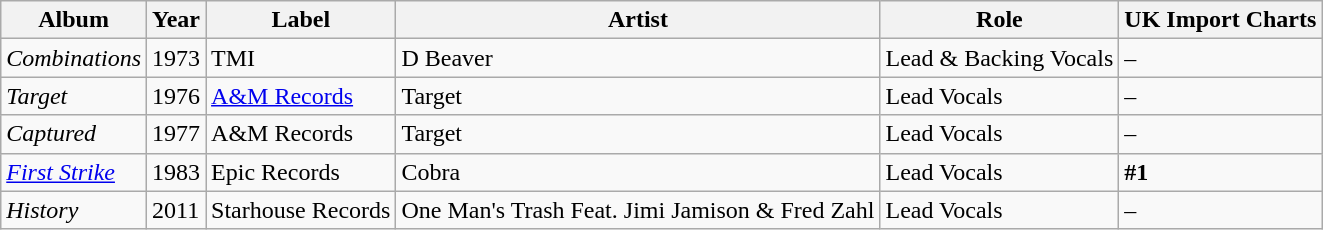<table class="wikitable">
<tr>
<th>Album</th>
<th>Year</th>
<th>Label</th>
<th>Artist</th>
<th>Role</th>
<th>UK Import Charts</th>
</tr>
<tr>
<td><em>Combinations</em></td>
<td>1973</td>
<td>TMI</td>
<td>D Beaver</td>
<td>Lead & Backing Vocals</td>
<td>–</td>
</tr>
<tr>
<td><em>Target</em></td>
<td>1976</td>
<td><a href='#'>A&M Records</a></td>
<td>Target</td>
<td>Lead Vocals</td>
<td>–</td>
</tr>
<tr>
<td><em>Captured</em></td>
<td>1977</td>
<td>A&M Records</td>
<td>Target</td>
<td>Lead Vocals</td>
<td>–</td>
</tr>
<tr>
<td><em><a href='#'>First Strike</a></em></td>
<td>1983</td>
<td>Epic Records</td>
<td>Cobra</td>
<td>Lead Vocals</td>
<td><strong>#1</strong></td>
</tr>
<tr>
<td><em>History</em></td>
<td>2011</td>
<td>Starhouse Records</td>
<td>One Man's Trash Feat. Jimi Jamison & Fred Zahl</td>
<td>Lead Vocals</td>
<td>–</td>
</tr>
</table>
